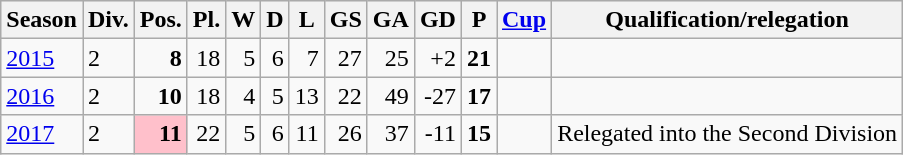<table class="wikitable">
<tr style="background:#efefef;">
<th>Season</th>
<th>Div.</th>
<th>Pos.</th>
<th>Pl.</th>
<th>W</th>
<th>D</th>
<th>L</th>
<th>GS</th>
<th>GA</th>
<th>GD</th>
<th>P</th>
<th><a href='#'>Cup</a></th>
<th>Qualification/relegation</th>
</tr>
<tr>
<td><a href='#'>2015</a></td>
<td>2</td>
<td align=right><strong>8</strong></td>
<td align=right>18</td>
<td align=right>5</td>
<td align=right>6</td>
<td align=right>7</td>
<td align=right>27</td>
<td align=right>25</td>
<td align=right>+2</td>
<td align=right><strong>21</strong></td>
<td></td>
<td></td>
</tr>
<tr>
<td><a href='#'>2016</a></td>
<td>2</td>
<td align=right><strong>10</strong></td>
<td align=right>18</td>
<td align=right>4</td>
<td align=right>5</td>
<td align=right>13</td>
<td align=right>22</td>
<td align=right>49</td>
<td align=right>-27</td>
<td align=right><strong>17</strong></td>
<td></td>
<td></td>
</tr>
<tr>
<td><a href='#'>2017</a></td>
<td>2</td>
<td align=right bgcolor=FFC0CB><strong>11</strong></td>
<td align=right>22</td>
<td align=right>5</td>
<td align=right>6</td>
<td align=right>11</td>
<td align=right>26</td>
<td align=right>37</td>
<td align=right>-11</td>
<td align=right><strong>15</strong></td>
<td></td>
<td>Relegated into the Second Division</td>
</tr>
</table>
